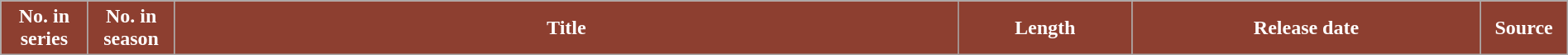<table class="wikitable plainrowheaders mw-collapsible mw-collapsed" style="width:100%; margin:auto; background:#fff;">
<tr>
<th style="background:#8D3F30; color: #FFFFFF; width:5%;">No. in<br>series</th>
<th style="background:#8D3F30; color: #FFFFFF; width:5%;">No. in<br>season</th>
<th style="background:#8D3F30; color: #FFFFFF; width:45%;">Title</th>
<th style="background:#8D3F30; color: #FFFFFF; width:10%;">Length</th>
<th style="background:#8D3F30; color: #FFFFFF; width:20%;">Release date</th>
<th style="background:#8D3F30; color: #FFFFFF; width:5%;">Source<br>

</th>
</tr>
</table>
